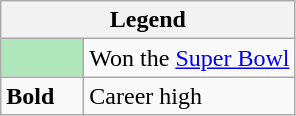<table class="wikitable mw-collapsible mw-collapsed">
<tr>
<th colspan="2">Legend</th>
</tr>
<tr>
<td style="background:#afe6ba; width:3em;"></td>
<td>Won the <a href='#'>Super Bowl</a></td>
</tr>
<tr>
<td><strong>Bold</strong></td>
<td>Career high</td>
</tr>
</table>
